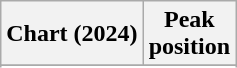<table class="wikitable sortable plainrowheaders" style="text-align:center">
<tr>
<th scope="col">Chart (2024)</th>
<th scope="col">Peak<br>position</th>
</tr>
<tr>
</tr>
<tr>
</tr>
<tr>
</tr>
<tr>
</tr>
</table>
